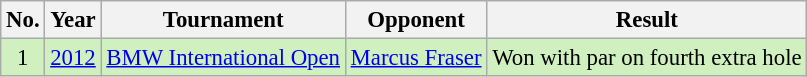<table class="wikitable" style="font-size:95%;">
<tr>
<th>No.</th>
<th>Year</th>
<th>Tournament</th>
<th>Opponent</th>
<th>Result</th>
</tr>
<tr style="background:#D0F0C0;">
<td align=center>1</td>
<td><a href='#'>2012</a></td>
<td><a href='#'>BMW International Open</a></td>
<td> <a href='#'>Marcus Fraser</a></td>
<td>Won with par on fourth extra hole</td>
</tr>
</table>
